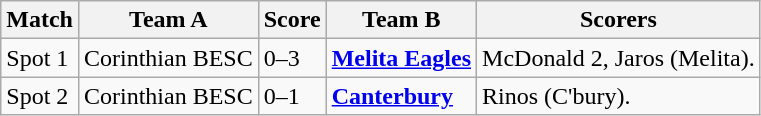<table class="wikitable defaultleft col2right col3center">
<tr>
<th>Match</th>
<th>Team A</th>
<th>Score</th>
<th>Team B</th>
<th>Scorers</th>
</tr>
<tr>
<td>Spot 1</td>
<td>Corinthian BESC</td>
<td>0–3</td>
<td><strong><a href='#'>Melita Eagles</a></strong></td>
<td>McDonald 2, Jaros (Melita).</td>
</tr>
<tr>
<td>Spot 2</td>
<td>Corinthian BESC</td>
<td>0–1</td>
<td><strong><a href='#'>Canterbury</a></strong></td>
<td>Rinos (C'bury).</td>
</tr>
</table>
